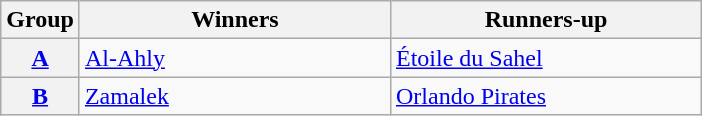<table class="wikitable">
<tr>
<th>Group</th>
<th width=200>Winners</th>
<th width=200>Runners-up</th>
</tr>
<tr>
<th><a href='#'>A</a></th>
<td> <a href='#'>Al-Ahly</a></td>
<td> <a href='#'>Étoile du Sahel</a></td>
</tr>
<tr>
<th><a href='#'>B</a></th>
<td> <a href='#'>Zamalek</a></td>
<td> <a href='#'>Orlando Pirates</a></td>
</tr>
</table>
